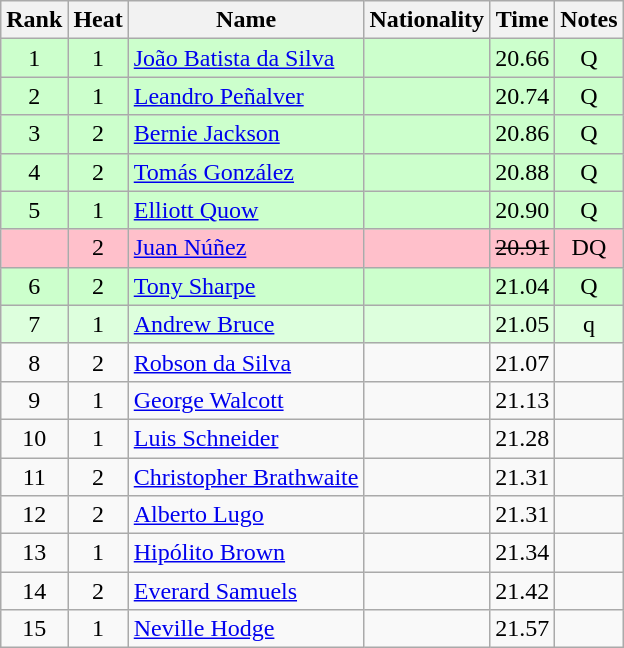<table class="wikitable sortable" style="text-align:center">
<tr>
<th>Rank</th>
<th>Heat</th>
<th>Name</th>
<th>Nationality</th>
<th>Time</th>
<th>Notes</th>
</tr>
<tr bgcolor=ccffcc>
<td>1</td>
<td>1</td>
<td align=left><a href='#'>João Batista da Silva</a></td>
<td align=left></td>
<td>20.66</td>
<td>Q</td>
</tr>
<tr bgcolor=ccffcc>
<td>2</td>
<td>1</td>
<td align=left><a href='#'>Leandro Peñalver</a></td>
<td align=left></td>
<td>20.74</td>
<td>Q</td>
</tr>
<tr bgcolor=ccffcc>
<td>3</td>
<td>2</td>
<td align=left><a href='#'>Bernie Jackson</a></td>
<td align=left></td>
<td>20.86</td>
<td>Q</td>
</tr>
<tr bgcolor=ccffcc>
<td>4</td>
<td>2</td>
<td align=left><a href='#'>Tomás González</a></td>
<td align=left></td>
<td>20.88</td>
<td>Q</td>
</tr>
<tr bgcolor=ccffcc>
<td>5</td>
<td>1</td>
<td align=left><a href='#'>Elliott Quow</a></td>
<td align=left></td>
<td>20.90</td>
<td>Q</td>
</tr>
<tr bgcolor=pink>
<td><s></s></td>
<td>2</td>
<td align=left><a href='#'>Juan Núñez</a></td>
<td align=left></td>
<td><s>20.91</s></td>
<td>DQ</td>
</tr>
<tr bgcolor=ccffcc>
<td>6</td>
<td>2</td>
<td align=left><a href='#'>Tony Sharpe</a></td>
<td align=left></td>
<td>21.04</td>
<td>Q</td>
</tr>
<tr bgcolor=ddffdd>
<td>7</td>
<td>1</td>
<td align=left><a href='#'>Andrew Bruce</a></td>
<td align=left></td>
<td>21.05</td>
<td>q</td>
</tr>
<tr>
<td>8</td>
<td>2</td>
<td align=left><a href='#'>Robson da Silva</a></td>
<td align=left></td>
<td>21.07</td>
<td></td>
</tr>
<tr>
<td>9</td>
<td>1</td>
<td align=left><a href='#'>George Walcott</a></td>
<td align=left></td>
<td>21.13</td>
<td></td>
</tr>
<tr>
<td>10</td>
<td>1</td>
<td align=left><a href='#'>Luis Schneider</a></td>
<td align=left></td>
<td>21.28</td>
<td></td>
</tr>
<tr>
<td>11</td>
<td>2</td>
<td align=left><a href='#'>Christopher Brathwaite</a></td>
<td align=left></td>
<td>21.31</td>
<td></td>
</tr>
<tr>
<td>12</td>
<td>2</td>
<td align=left><a href='#'>Alberto Lugo</a></td>
<td align=left></td>
<td>21.31</td>
<td></td>
</tr>
<tr>
<td>13</td>
<td>1</td>
<td align=left><a href='#'>Hipólito Brown</a></td>
<td align=left></td>
<td>21.34</td>
<td></td>
</tr>
<tr>
<td>14</td>
<td>2</td>
<td align=left><a href='#'>Everard Samuels</a></td>
<td align=left></td>
<td>21.42</td>
<td></td>
</tr>
<tr>
<td>15</td>
<td>1</td>
<td align=left><a href='#'>Neville Hodge</a></td>
<td align=left></td>
<td>21.57</td>
<td></td>
</tr>
</table>
